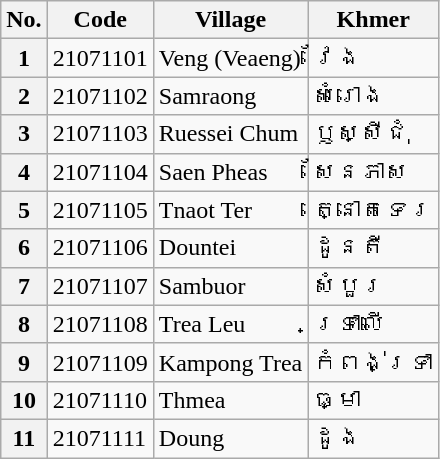<table class="wikitable sortable mw-collapsible">
<tr>
<th>No.</th>
<th>Code</th>
<th>Village</th>
<th>Khmer</th>
</tr>
<tr>
<th>1</th>
<td>21071101</td>
<td>Veng (Veaeng)</td>
<td>វែង</td>
</tr>
<tr>
<th>2</th>
<td>21071102</td>
<td>Samraong</td>
<td>សំរោង</td>
</tr>
<tr>
<th>3</th>
<td>21071103</td>
<td>Ruessei Chum</td>
<td>ឫស្សីជុំ</td>
</tr>
<tr>
<th>4</th>
<td>21071104</td>
<td>Saen Pheas</td>
<td>សែនភាស</td>
</tr>
<tr>
<th>5</th>
<td>21071105</td>
<td>Tnaot Ter</td>
<td>ត្នោតទេរ</td>
</tr>
<tr>
<th>6</th>
<td>21071106</td>
<td>Dountei</td>
<td>ដូនតី</td>
</tr>
<tr>
<th>7</th>
<td>21071107</td>
<td>Sambuor</td>
<td>សំបួរ</td>
</tr>
<tr>
<th>8</th>
<td>21071108</td>
<td>Trea Leu</td>
<td>ទ្រាលើ</td>
</tr>
<tr>
<th>9</th>
<td>21071109</td>
<td>Kampong Trea</td>
<td>កំពង់ទ្រា</td>
</tr>
<tr>
<th>10</th>
<td>21071110</td>
<td>Thmea</td>
<td>ធ្មា</td>
</tr>
<tr>
<th>11</th>
<td>21071111</td>
<td>Doung</td>
<td>ដូង</td>
</tr>
</table>
